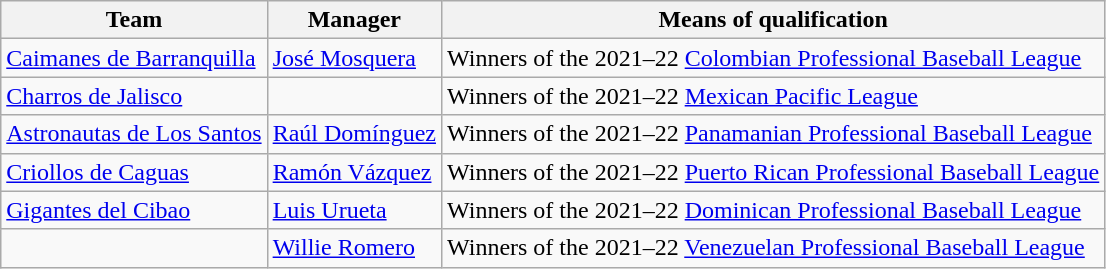<table class="wikitable">
<tr>
<th>Team</th>
<th>Manager</th>
<th>Means of qualification</th>
</tr>
<tr>
<td> <a href='#'>Caimanes de Barranquilla</a></td>
<td> <a href='#'>José Mosquera</a></td>
<td>Winners of the 2021–22 <a href='#'>Colombian Professional Baseball League</a></td>
</tr>
<tr>
<td> <a href='#'>Charros de Jalisco</a></td>
<td></td>
<td>Winners of the 2021–22 <a href='#'>Mexican Pacific League</a></td>
</tr>
<tr>
<td> <a href='#'>Astronautas de Los Santos</a></td>
<td> <a href='#'>Raúl Domínguez</a></td>
<td>Winners of the 2021–22 <a href='#'>Panamanian Professional Baseball League</a></td>
</tr>
<tr>
<td> <a href='#'>Criollos de Caguas</a></td>
<td> <a href='#'>Ramón Vázquez</a></td>
<td>Winners of the 2021–22 <a href='#'>Puerto Rican Professional Baseball League</a></td>
</tr>
<tr>
<td> <a href='#'>Gigantes del Cibao</a></td>
<td> <a href='#'>Luis Urueta</a></td>
<td>Winners of the 2021–22 <a href='#'>Dominican Professional Baseball League</a></td>
</tr>
<tr>
<td></td>
<td> <a href='#'>Willie Romero</a></td>
<td>Winners of the 2021–22 <a href='#'>Venezuelan Professional Baseball League</a></td>
</tr>
</table>
